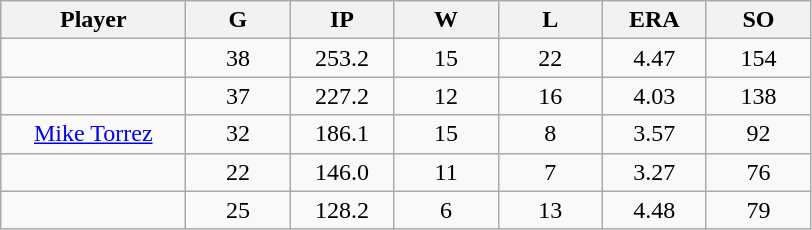<table class="wikitable sortable">
<tr>
<th bgcolor="#DDDDFF" width="16%">Player</th>
<th bgcolor="#DDDDFF" width="9%">G</th>
<th bgcolor="#DDDDFF" width="9%">IP</th>
<th bgcolor="#DDDDFF" width="9%">W</th>
<th bgcolor="#DDDDFF" width="9%">L</th>
<th bgcolor="#DDDDFF" width="9%">ERA</th>
<th bgcolor="#DDDDFF" width="9%">SO</th>
</tr>
<tr align="center">
<td></td>
<td>38</td>
<td>253.2</td>
<td>15</td>
<td>22</td>
<td>4.47</td>
<td>154</td>
</tr>
<tr align="center">
<td></td>
<td>37</td>
<td>227.2</td>
<td>12</td>
<td>16</td>
<td>4.03</td>
<td>138</td>
</tr>
<tr align="center">
<td><a href='#'>Mike Torrez</a></td>
<td>32</td>
<td>186.1</td>
<td>15</td>
<td>8</td>
<td>3.57</td>
<td>92</td>
</tr>
<tr align=center>
<td></td>
<td>22</td>
<td>146.0</td>
<td>11</td>
<td>7</td>
<td>3.27</td>
<td>76</td>
</tr>
<tr align="center">
<td></td>
<td>25</td>
<td>128.2</td>
<td>6</td>
<td>13</td>
<td>4.48</td>
<td>79</td>
</tr>
</table>
